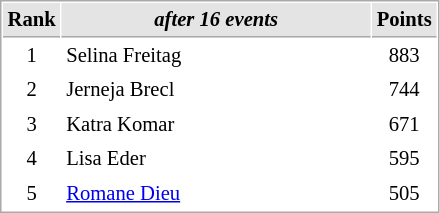<table cellspacing="1" cellpadding="3" style="border:1px solid #aaa; font-size:86%;">
<tr style="background:#e4e4e4;">
<th style="border-bottom:1px solid #AAAAAA" width=10>Rank</th>
<th style="border-bottom:1px solid #AAAAAA" width=200><em>after 16 events</em></th>
<th style="border-bottom:1px solid #AAAAAA" width=20>Points</th>
</tr>
<tr>
<td align=center>1</td>
<td> Selina Freitag</td>
<td align=center>883</td>
</tr>
<tr>
<td align=center>2</td>
<td> Jerneja Brecl</td>
<td align=center>744</td>
</tr>
<tr>
<td align=center>3</td>
<td> Katra Komar</td>
<td align=center>671</td>
</tr>
<tr>
<td align=center>4</td>
<td> Lisa Eder</td>
<td align=center>595</td>
</tr>
<tr>
<td align=center>5</td>
<td> <a href='#'>Romane Dieu</a></td>
<td align=center>505</td>
</tr>
</table>
